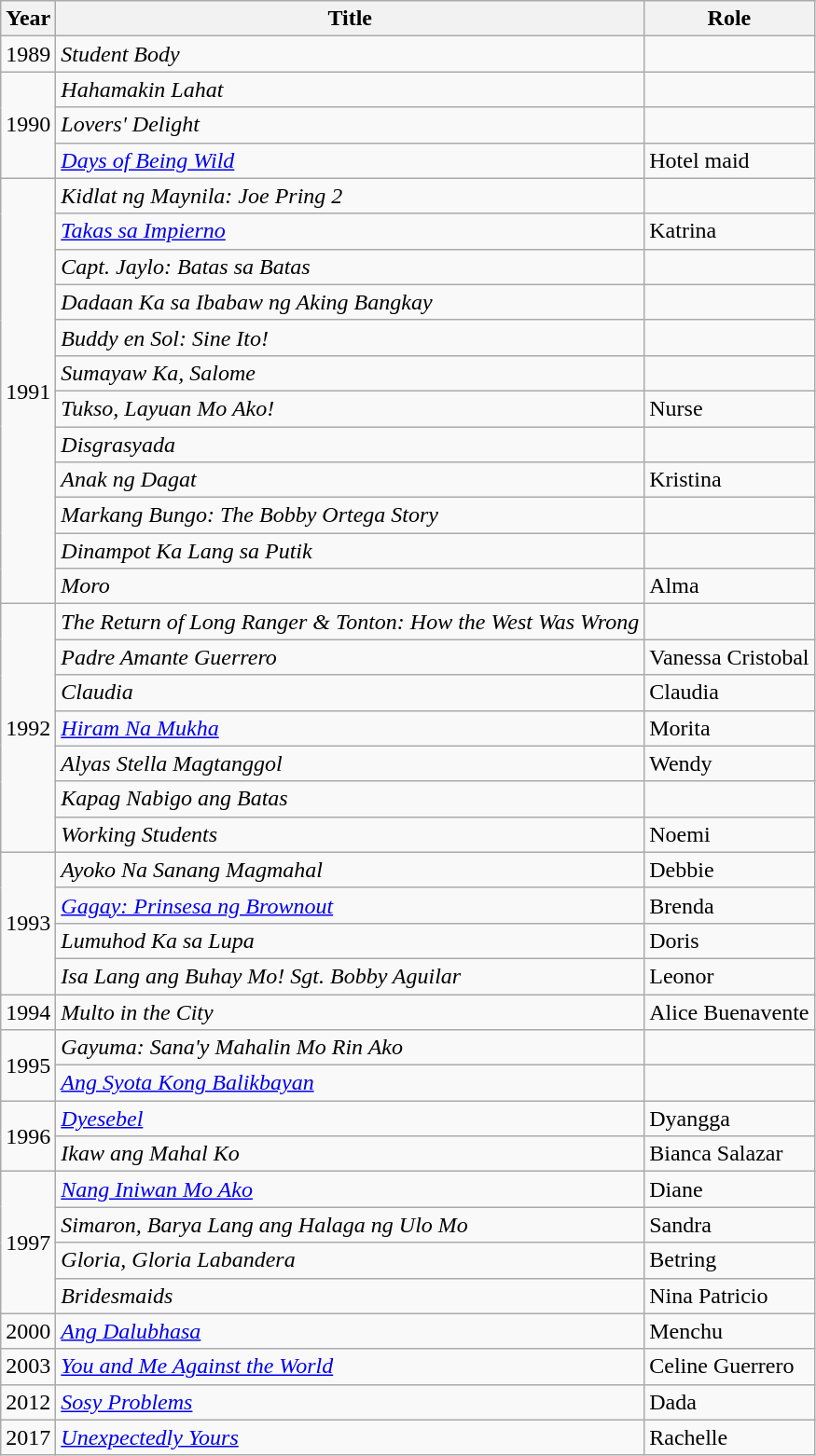<table class="wikitable">
<tr>
<th>Year</th>
<th>Title</th>
<th>Role</th>
</tr>
<tr>
<td>1989</td>
<td><em>Student Body</em></td>
<td></td>
</tr>
<tr>
<td rowspan="3">1990</td>
<td><em>Hahamakin Lahat</em></td>
<td></td>
</tr>
<tr>
<td><em>Lovers' Delight</em></td>
<td></td>
</tr>
<tr>
<td><em><a href='#'>Days of Being Wild</a></em></td>
<td>Hotel maid</td>
</tr>
<tr>
<td rowspan="12">1991</td>
<td><em>Kidlat ng Maynila: Joe Pring 2</em></td>
<td></td>
</tr>
<tr>
<td><em><a href='#'>Takas sa Impierno</a></em></td>
<td>Katrina</td>
</tr>
<tr>
<td><em>Capt. Jaylo: Batas sa Batas</em></td>
<td></td>
</tr>
<tr>
<td><em>Dadaan Ka sa Ibabaw ng Aking Bangkay</em></td>
<td></td>
</tr>
<tr>
<td><em>Buddy en Sol: Sine Ito!</em></td>
<td></td>
</tr>
<tr>
<td><em>Sumayaw Ka, Salome</em></td>
<td></td>
</tr>
<tr>
<td><em>Tukso, Layuan Mo Ako!</em></td>
<td>Nurse</td>
</tr>
<tr>
<td><em>Disgrasyada</em></td>
<td></td>
</tr>
<tr>
<td><em>Anak ng Dagat</em></td>
<td>Kristina</td>
</tr>
<tr>
<td><em>Markang Bungo: The Bobby Ortega Story</em></td>
<td></td>
</tr>
<tr>
<td><em>Dinampot Ka Lang sa Putik</em></td>
<td></td>
</tr>
<tr>
<td><em>Moro</em></td>
<td>Alma</td>
</tr>
<tr>
<td rowspan="7">1992</td>
<td><em>The Return of Long Ranger & Tonton: How the West Was Wrong</em></td>
<td></td>
</tr>
<tr>
<td><em>Padre Amante Guerrero</em></td>
<td>Vanessa Cristobal</td>
</tr>
<tr>
<td><em>Claudia</em></td>
<td>Claudia</td>
</tr>
<tr>
<td><em><a href='#'>Hiram Na Mukha</a></em></td>
<td>Morita</td>
</tr>
<tr>
<td><em>Alyas Stella Magtanggol</em></td>
<td>Wendy</td>
</tr>
<tr>
<td><em>Kapag Nabigo ang Batas</em></td>
<td></td>
</tr>
<tr>
<td><em>Working Students</em></td>
<td>Noemi</td>
</tr>
<tr>
<td rowspan="4">1993</td>
<td><em>Ayoko Na Sanang Magmahal</em></td>
<td>Debbie</td>
</tr>
<tr>
<td><em><a href='#'>Gagay: Prinsesa ng Brownout</a></em></td>
<td>Brenda</td>
</tr>
<tr>
<td><em>Lumuhod Ka sa Lupa</em></td>
<td>Doris</td>
</tr>
<tr>
<td><em>Isa Lang ang Buhay Mo! Sgt. Bobby Aguilar</em></td>
<td>Leonor</td>
</tr>
<tr>
<td>1994</td>
<td><em>Multo in the City</em></td>
<td>Alice Buenavente</td>
</tr>
<tr>
<td rowspan="2">1995</td>
<td><em>Gayuma: Sana'y Mahalin Mo Rin Ako</em></td>
<td></td>
</tr>
<tr>
<td><em><a href='#'>Ang Syota Kong Balikbayan</a></em></td>
<td></td>
</tr>
<tr>
<td rowspan="2">1996</td>
<td><em><a href='#'>Dyesebel</a></em></td>
<td>Dyangga</td>
</tr>
<tr>
<td><em>Ikaw ang Mahal Ko</em></td>
<td>Bianca Salazar</td>
</tr>
<tr>
<td rowspan="4">1997</td>
<td><em><a href='#'>Nang Iniwan Mo Ako</a></em></td>
<td>Diane</td>
</tr>
<tr>
<td><em>Simaron, Barya Lang ang Halaga ng Ulo Mo</em></td>
<td>Sandra</td>
</tr>
<tr>
<td><em>Gloria, Gloria Labandera</em></td>
<td>Betring</td>
</tr>
<tr>
<td><em>Bridesmaids</em></td>
<td>Nina Patricio</td>
</tr>
<tr>
<td>2000</td>
<td><em><a href='#'>Ang Dalubhasa</a></em></td>
<td>Menchu</td>
</tr>
<tr>
<td>2003</td>
<td><em><a href='#'>You and Me Against the World</a></em></td>
<td>Celine Guerrero</td>
</tr>
<tr>
<td>2012</td>
<td><em><a href='#'>Sosy Problems</a></em></td>
<td>Dada</td>
</tr>
<tr>
<td>2017</td>
<td><em><a href='#'>Unexpectedly Yours</a></em></td>
<td>Rachelle</td>
</tr>
</table>
